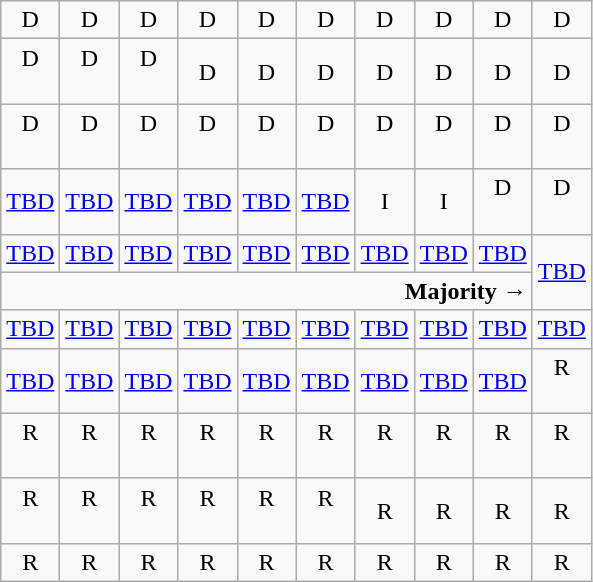<table class="wikitable" style="text-align:center;">
<tr>
<td width=10% >D</td>
<td width=10% >D</td>
<td width=10% >D</td>
<td width=10% >D</td>
<td width=10% >D</td>
<td width=10% >D</td>
<td width=10% >D</td>
<td width=10% >D</td>
<td width=10% >D</td>
<td width=10% >D</td>
</tr>
<tr>
<td>D<br><br></td>
<td>D<br><br></td>
<td>D<br><br></td>
<td>D</td>
<td>D</td>
<td>D</td>
<td>D</td>
<td>D</td>
<td>D</td>
<td>D</td>
</tr>
<tr>
<td>D<br><br></td>
<td>D<br><br></td>
<td>D<br><br></td>
<td>D<br><br></td>
<td>D<br><br></td>
<td>D<br><br></td>
<td>D<br><br></td>
<td>D<br><br></td>
<td>D<br><br></td>
<td>D<br><br></td>
</tr>
<tr>
<td><a href='#'>TBD<br></a></td>
<td><a href='#'>TBD<br></a></td>
<td><a href='#'>TBD<br></a></td>
<td><a href='#'>TBD<br></a></td>
<td><a href='#'>TBD<br></a></td>
<td><a href='#'>TBD<br></a></td>
<td>I</td>
<td>I</td>
<td>D<br><br></td>
<td>D<br><br></td>
</tr>
<tr>
<td><a href='#'>TBD<br></a></td>
<td><a href='#'>TBD<br></a></td>
<td><a href='#'>TBD<br></a></td>
<td><a href='#'>TBD<br></a></td>
<td><a href='#'>TBD<br></a></td>
<td><a href='#'>TBD<br></a></td>
<td><a href='#'>TBD<br></a></td>
<td><a href='#'>TBD<br></a></td>
<td><a href='#'>TBD<br></a></td>
<td rowspan=2 ><a href='#'>TBD<br></a></td>
</tr>
<tr style="height:1em">
<td colspan=9 style="text-align:right"><strong>Majority →</strong></td>
</tr>
<tr style="height:1em">
<td><a href='#'>TBD<br></a></td>
<td><a href='#'>TBD<br></a></td>
<td><a href='#'>TBD<br></a></td>
<td><a href='#'>TBD<br></a></td>
<td><a href='#'>TBD<br></a></td>
<td><a href='#'>TBD<br></a></td>
<td><a href='#'>TBD<br></a></td>
<td><a href='#'>TBD<br></a></td>
<td><a href='#'>TBD<br></a></td>
<td><a href='#'>TBD<br></a></td>
</tr>
<tr>
<td><a href='#'>TBD<br></a></td>
<td><a href='#'>TBD<br></a></td>
<td><a href='#'>TBD<br></a></td>
<td><a href='#'>TBD<br></a></td>
<td><a href='#'>TBD<br></a></td>
<td><a href='#'>TBD<br></a></td>
<td><a href='#'>TBD<br></a></td>
<td><a href='#'>TBD<br></a></td>
<td><a href='#'>TBD<br></a></td>
<td>R<br><br></td>
</tr>
<tr>
<td>R<br><br></td>
<td>R<br><br></td>
<td>R<br><br></td>
<td>R<br><br></td>
<td>R<br><br></td>
<td>R<br><br></td>
<td>R<br><br></td>
<td>R<br><br></td>
<td>R<br><br></td>
<td>R<br><br></td>
</tr>
<tr>
<td>R<br><br></td>
<td>R<br><br></td>
<td>R<br><br></td>
<td>R<br><br></td>
<td>R<br><br></td>
<td>R<br><br></td>
<td>R</td>
<td>R</td>
<td>R</td>
<td>R</td>
</tr>
<tr>
<td>R</td>
<td>R</td>
<td>R</td>
<td>R</td>
<td>R</td>
<td>R</td>
<td>R</td>
<td>R</td>
<td>R</td>
<td>R</td>
</tr>
</table>
